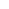<table border="0" cellpadding="3" cellspacing="0">
<tr align="center" bgcolor="#e0e0e0">
<th colspan="2" bgcolor="#ffffff"></th>
</tr>
</table>
